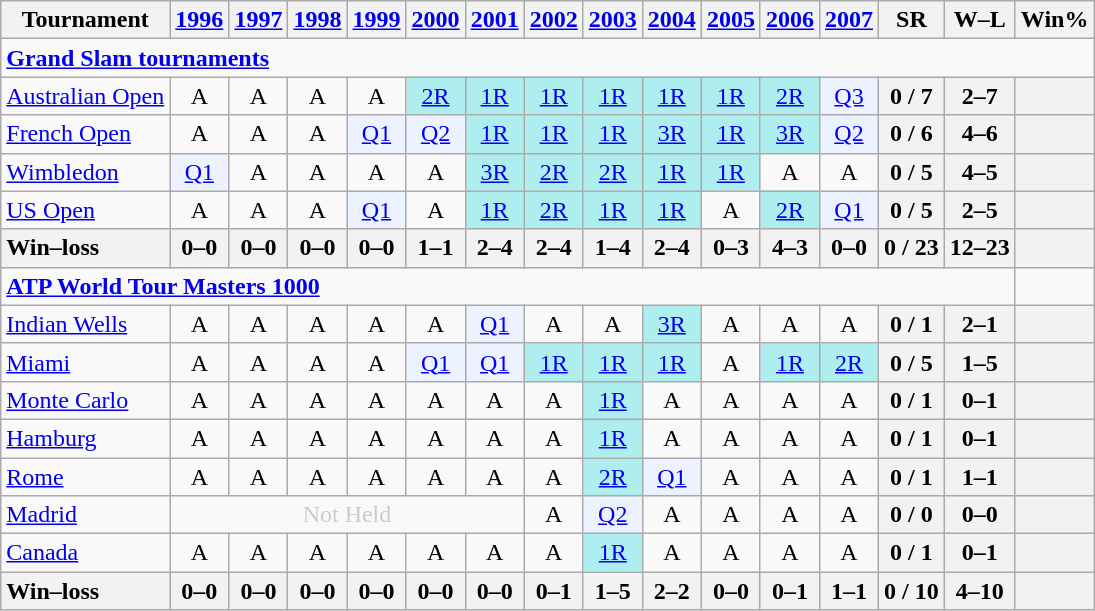<table class=wikitable style=text-align:center>
<tr>
<th>Tournament</th>
<th><a href='#'>1996</a></th>
<th><a href='#'>1997</a></th>
<th><a href='#'>1998</a></th>
<th><a href='#'>1999</a></th>
<th><a href='#'>2000</a></th>
<th><a href='#'>2001</a></th>
<th><a href='#'>2002</a></th>
<th><a href='#'>2003</a></th>
<th><a href='#'>2004</a></th>
<th><a href='#'>2005</a></th>
<th><a href='#'>2006</a></th>
<th><a href='#'>2007</a></th>
<th>SR</th>
<th>W–L</th>
<th>Win%</th>
</tr>
<tr>
<td colspan=25 style=text-align:left><a href='#'><strong>Grand Slam tournaments</strong></a></td>
</tr>
<tr>
<td align=left><a href='#'>Australian Open</a></td>
<td>A</td>
<td>A</td>
<td>A</td>
<td>A</td>
<td bgcolor=afeeee><a href='#'>2R</a></td>
<td bgcolor=afeeee><a href='#'>1R</a></td>
<td bgcolor=afeeee><a href='#'>1R</a></td>
<td bgcolor=afeeee><a href='#'>1R</a></td>
<td bgcolor=afeeee><a href='#'>1R</a></td>
<td bgcolor=afeeee><a href='#'>1R</a></td>
<td bgcolor=afeeee><a href='#'>2R</a></td>
<td bgcolor=ecf2ff><a href='#'>Q3</a></td>
<th>0 / 7</th>
<th>2–7</th>
<th></th>
</tr>
<tr>
<td align=left><a href='#'>French Open</a></td>
<td>A</td>
<td>A</td>
<td>A</td>
<td bgcolor=ecf2ff><a href='#'>Q1</a></td>
<td bgcolor=ecf2ff><a href='#'>Q2</a></td>
<td bgcolor=afeeee><a href='#'>1R</a></td>
<td bgcolor=afeeee><a href='#'>1R</a></td>
<td bgcolor=afeeee><a href='#'>1R</a></td>
<td bgcolor=afeeee><a href='#'>3R</a></td>
<td bgcolor=afeeee><a href='#'>1R</a></td>
<td bgcolor=afeeee><a href='#'>3R</a></td>
<td bgcolor=ecf2ff><a href='#'>Q2</a></td>
<th>0 / 6</th>
<th>4–6</th>
<th></th>
</tr>
<tr>
<td align=left><a href='#'>Wimbledon</a></td>
<td bgcolor=ecf2ff><a href='#'>Q1</a></td>
<td>A</td>
<td>A</td>
<td>A</td>
<td>A</td>
<td bgcolor=afeeee><a href='#'>3R</a></td>
<td bgcolor=afeeee><a href='#'>2R</a></td>
<td bgcolor=afeeee><a href='#'>2R</a></td>
<td bgcolor=afeeee><a href='#'>1R</a></td>
<td bgcolor=afeeee><a href='#'>1R</a></td>
<td>A</td>
<td>A</td>
<th>0 / 5</th>
<th>4–5</th>
<th></th>
</tr>
<tr>
<td align=left><a href='#'>US Open</a></td>
<td>A</td>
<td>A</td>
<td>A</td>
<td bgcolor=ecf2ff><a href='#'>Q1</a></td>
<td>A</td>
<td bgcolor=afeeee><a href='#'>1R</a></td>
<td bgcolor=afeeee><a href='#'>2R</a></td>
<td bgcolor=afeeee><a href='#'>1R</a></td>
<td bgcolor=afeeee><a href='#'>1R</a></td>
<td>A</td>
<td bgcolor=afeeee><a href='#'>2R</a></td>
<td bgcolor=ecf2ff><a href='#'>Q1</a></td>
<th>0 / 5</th>
<th>2–5</th>
<th></th>
</tr>
<tr>
<th style=text-align:left>Win–loss</th>
<th>0–0</th>
<th>0–0</th>
<th>0–0</th>
<th>0–0</th>
<th>1–1</th>
<th>2–4</th>
<th>2–4</th>
<th>1–4</th>
<th>2–4</th>
<th>0–3</th>
<th>4–3</th>
<th>0–0</th>
<th>0 / 23</th>
<th>12–23</th>
<th></th>
</tr>
<tr>
<td colspan=15 align=left><strong><a href='#'>ATP World Tour Masters 1000</a></strong></td>
</tr>
<tr>
<td align=left><a href='#'>Indian Wells</a></td>
<td>A</td>
<td>A</td>
<td>A</td>
<td>A</td>
<td>A</td>
<td bgcolor=ecf2ff><a href='#'>Q1</a></td>
<td>A</td>
<td>A</td>
<td bgcolor=afeeee><a href='#'>3R</a></td>
<td>A</td>
<td>A</td>
<td>A</td>
<th>0 / 1</th>
<th>2–1</th>
<th></th>
</tr>
<tr>
<td align=left><a href='#'>Miami</a></td>
<td>A</td>
<td>A</td>
<td>A</td>
<td>A</td>
<td bgcolor=ecf2ff><a href='#'>Q1</a></td>
<td bgcolor=ecf2ff><a href='#'>Q1</a></td>
<td bgcolor=afeeee><a href='#'>1R</a></td>
<td bgcolor=afeeee><a href='#'>1R</a></td>
<td bgcolor=afeeee><a href='#'>1R</a></td>
<td>A</td>
<td bgcolor=afeeee><a href='#'>1R</a></td>
<td bgcolor=afeeee><a href='#'>2R</a></td>
<th>0 / 5</th>
<th>1–5</th>
<th></th>
</tr>
<tr>
<td align=left><a href='#'>Monte Carlo</a></td>
<td>A</td>
<td>A</td>
<td>A</td>
<td>A</td>
<td>A</td>
<td>A</td>
<td>A</td>
<td bgcolor=afeeee><a href='#'>1R</a></td>
<td>A</td>
<td>A</td>
<td>A</td>
<td>A</td>
<th>0 / 1</th>
<th>0–1</th>
<th></th>
</tr>
<tr>
<td align=left><a href='#'>Hamburg</a></td>
<td>A</td>
<td>A</td>
<td>A</td>
<td>A</td>
<td>A</td>
<td>A</td>
<td>A</td>
<td bgcolor=afeeee><a href='#'>1R</a></td>
<td>A</td>
<td>A</td>
<td>A</td>
<td>A</td>
<th>0 / 1</th>
<th>0–1</th>
<th></th>
</tr>
<tr>
<td align=left><a href='#'>Rome</a></td>
<td>A</td>
<td>A</td>
<td>A</td>
<td>A</td>
<td>A</td>
<td>A</td>
<td>A</td>
<td bgcolor=afeeee><a href='#'>2R</a></td>
<td bgcolor=ecf2ff><a href='#'>Q1</a></td>
<td>A</td>
<td>A</td>
<td>A</td>
<th>0 / 1</th>
<th>1–1</th>
<th></th>
</tr>
<tr>
<td align=left><a href='#'>Madrid</a></td>
<td align="center" colspan="6" style="color:#cccccc;">Not Held</td>
<td>A</td>
<td bgcolor=ecf2ff><a href='#'>Q2</a></td>
<td>A</td>
<td>A</td>
<td>A</td>
<td>A</td>
<th>0 / 0</th>
<th>0–0</th>
<th></th>
</tr>
<tr>
<td align=left><a href='#'>Canada</a></td>
<td>A</td>
<td>A</td>
<td>A</td>
<td>A</td>
<td>A</td>
<td>A</td>
<td>A</td>
<td bgcolor=afeeee><a href='#'>1R</a></td>
<td>A</td>
<td>A</td>
<td>A</td>
<td>A</td>
<th>0 / 1</th>
<th>0–1</th>
<th></th>
</tr>
<tr>
<th style=text-align:left>Win–loss</th>
<th>0–0</th>
<th>0–0</th>
<th>0–0</th>
<th>0–0</th>
<th>0–0</th>
<th>0–0</th>
<th>0–1</th>
<th>1–5</th>
<th>2–2</th>
<th>0–0</th>
<th>0–1</th>
<th>1–1</th>
<th>0 / 10</th>
<th>4–10</th>
<th></th>
</tr>
</table>
